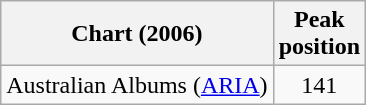<table class="wikitable">
<tr>
<th>Chart (2006)</th>
<th>Peak<br>position</th>
</tr>
<tr>
<td>Australian Albums (<a href='#'>ARIA</a>)</td>
<td style="text-align:center;">141</td>
</tr>
</table>
